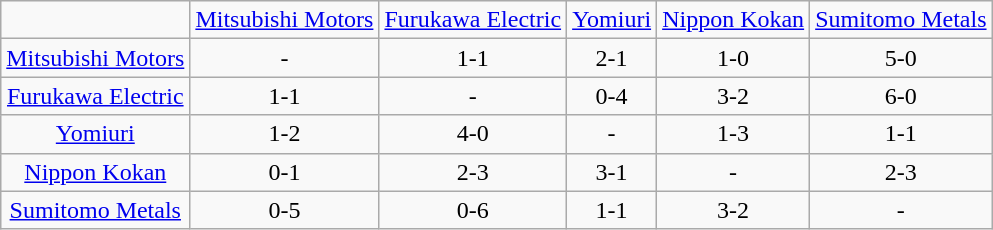<table class="wikitable">
<tr align=center>
<td></td>
<td><a href='#'>Mitsubishi Motors</a></td>
<td><a href='#'>Furukawa Electric</a></td>
<td><a href='#'>Yomiuri</a></td>
<td><a href='#'>Nippon Kokan</a></td>
<td><a href='#'>Sumitomo Metals</a></td>
</tr>
<tr align=center>
<td><a href='#'>Mitsubishi Motors</a></td>
<td>-</td>
<td>1-1</td>
<td>2-1</td>
<td>1-0</td>
<td>5-0</td>
</tr>
<tr align=center>
<td><a href='#'>Furukawa Electric</a></td>
<td>1-1</td>
<td>-</td>
<td>0-4</td>
<td>3-2</td>
<td>6-0</td>
</tr>
<tr align=center>
<td><a href='#'>Yomiuri</a></td>
<td>1-2</td>
<td>4-0</td>
<td>-</td>
<td>1-3</td>
<td>1-1</td>
</tr>
<tr align=center>
<td><a href='#'>Nippon Kokan</a></td>
<td>0-1</td>
<td>2-3</td>
<td>3-1</td>
<td>-</td>
<td>2-3</td>
</tr>
<tr align=center>
<td><a href='#'>Sumitomo Metals</a></td>
<td>0-5</td>
<td>0-6</td>
<td>1-1</td>
<td>3-2</td>
<td>-</td>
</tr>
</table>
